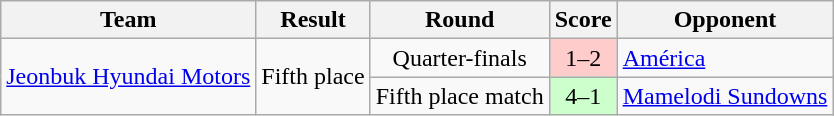<table class="wikitable" style="text-align:center">
<tr>
<th>Team</th>
<th>Result</th>
<th>Round</th>
<th>Score</th>
<th>Opponent</th>
</tr>
<tr>
<td rowspan="2"><a href='#'>Jeonbuk Hyundai Motors</a></td>
<td rowspan="2">Fifth place</td>
<td>Quarter-finals</td>
<td bgcolor="#fcc">1–2</td>
<td align="left"> <a href='#'>América</a></td>
</tr>
<tr>
<td>Fifth place match</td>
<td bgcolor="#cfc">4–1</td>
<td align="left"> <a href='#'>Mamelodi Sundowns</a></td>
</tr>
</table>
